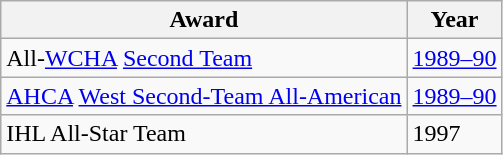<table class="wikitable">
<tr>
<th>Award</th>
<th>Year</th>
</tr>
<tr>
<td>All-<a href='#'>WCHA</a> <a href='#'>Second Team</a></td>
<td><a href='#'>1989–90</a></td>
</tr>
<tr>
<td><a href='#'>AHCA</a> <a href='#'>West Second-Team All-American</a></td>
<td><a href='#'>1989–90</a></td>
</tr>
<tr>
<td>IHL All-Star Team</td>
<td>1997</td>
</tr>
</table>
